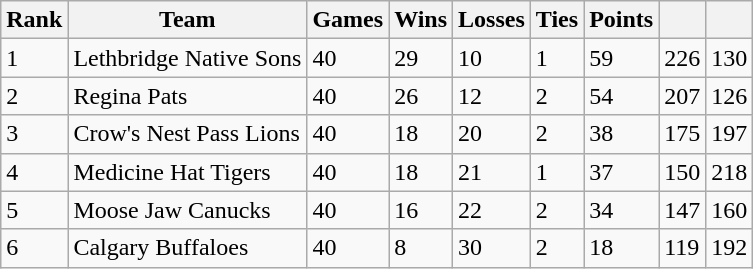<table class="wikitable">
<tr>
<th>Rank</th>
<th>Team</th>
<th>Games</th>
<th>Wins</th>
<th>Losses</th>
<th>Ties</th>
<th>Points</th>
<th></th>
<th></th>
</tr>
<tr>
<td>1</td>
<td>Lethbridge Native Sons</td>
<td>40</td>
<td>29</td>
<td>10</td>
<td>1</td>
<td>59</td>
<td>226</td>
<td>130</td>
</tr>
<tr>
<td>2</td>
<td>Regina Pats</td>
<td>40</td>
<td>26</td>
<td>12</td>
<td>2</td>
<td>54</td>
<td>207</td>
<td>126</td>
</tr>
<tr>
<td>3</td>
<td>Crow's Nest Pass Lions</td>
<td>40</td>
<td>18</td>
<td>20</td>
<td>2</td>
<td>38</td>
<td>175</td>
<td>197</td>
</tr>
<tr>
<td>4</td>
<td>Medicine Hat Tigers</td>
<td>40</td>
<td>18</td>
<td>21</td>
<td>1</td>
<td>37</td>
<td>150</td>
<td>218</td>
</tr>
<tr>
<td>5</td>
<td>Moose Jaw Canucks</td>
<td>40</td>
<td>16</td>
<td>22</td>
<td>2</td>
<td>34</td>
<td>147</td>
<td>160</td>
</tr>
<tr>
<td>6</td>
<td>Calgary Buffaloes</td>
<td>40</td>
<td>8</td>
<td>30</td>
<td>2</td>
<td>18</td>
<td>119</td>
<td>192</td>
</tr>
</table>
